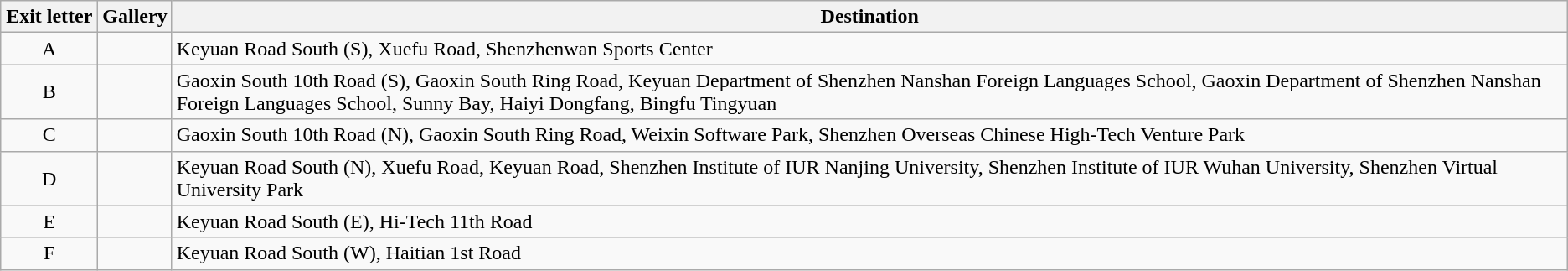<table class="wikitable">
<tr>
<th style="width:70px">Exit letter</th>
<th>Gallery</th>
<th>Destination</th>
</tr>
<tr>
<td align="center">A</td>
<td></td>
<td>Keyuan Road South (S), Xuefu Road, Shenzhenwan Sports Center</td>
</tr>
<tr>
<td align="center">B</td>
<td></td>
<td>Gaoxin South 10th Road (S), Gaoxin South Ring Road, Keyuan Department of Shenzhen Nanshan Foreign Languages School, Gaoxin Department of Shenzhen Nanshan Foreign Languages School, Sunny Bay, Haiyi Dongfang, Bingfu Tingyuan</td>
</tr>
<tr>
<td align="center">C</td>
<td></td>
<td>Gaoxin South 10th Road (N), Gaoxin South Ring Road, Weixin Software Park, Shenzhen Overseas Chinese High-Tech Venture Park</td>
</tr>
<tr>
<td align="center">D</td>
<td></td>
<td>Keyuan Road South (N), Xuefu Road, Keyuan Road, Shenzhen Institute of IUR Nanjing University, Shenzhen Institute of IUR Wuhan University, Shenzhen Virtual University Park</td>
</tr>
<tr>
<td align="center">E</td>
<td></td>
<td>Keyuan Road South (E), Hi-Tech 11th Road</td>
</tr>
<tr>
<td align="center">F</td>
<td></td>
<td>Keyuan Road South (W), Haitian 1st Road</td>
</tr>
</table>
